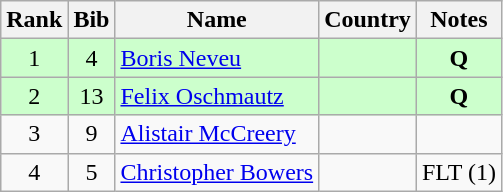<table class="wikitable" style="text-align:center;">
<tr>
<th>Rank</th>
<th>Bib</th>
<th>Name</th>
<th>Country</th>
<th>Notes</th>
</tr>
<tr bgcolor=ccffcc>
<td>1</td>
<td>4</td>
<td align=left><a href='#'>Boris Neveu</a></td>
<td align=left></td>
<td><strong>Q</strong></td>
</tr>
<tr bgcolor=ccffcc>
<td>2</td>
<td>13</td>
<td align=left><a href='#'>Felix Oschmautz</a></td>
<td align=left></td>
<td><strong>Q</strong></td>
</tr>
<tr>
<td>3</td>
<td>9</td>
<td align=left><a href='#'>Alistair McCreery</a></td>
<td align=left></td>
<td></td>
</tr>
<tr>
<td>4</td>
<td>5</td>
<td align=left><a href='#'>Christopher Bowers</a></td>
<td align=left></td>
<td>FLT (1)</td>
</tr>
</table>
